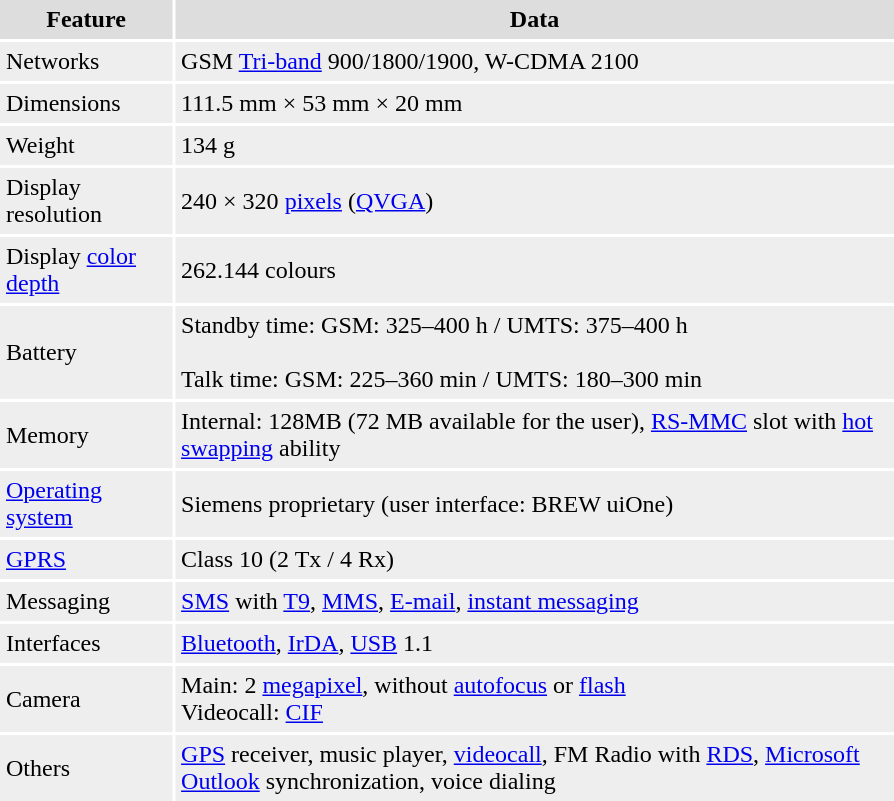<table cellpadding="4" width="600px">
<tr ---- bgcolor="#DDDDDD">
<th>Feature</th>
<th>Data</th>
</tr>
<tr ---- bgcolor="#EEEEEE">
<td>Networks</td>
<td>GSM <a href='#'>Tri-band</a> 900/1800/1900, W-CDMA 2100</td>
</tr>
<tr ---- bgcolor="#EEEEEE">
<td>Dimensions</td>
<td>111.5 mm × 53 mm × 20 mm</td>
</tr>
<tr ---- bgcolor="#EEEEEE">
<td>Weight</td>
<td>134 g</td>
</tr>
<tr ---- bgcolor="#EEEEEE">
<td>Display resolution</td>
<td>240 × 320 <a href='#'>pixels</a> (<a href='#'>QVGA</a>)</td>
</tr>
<tr ---- bgcolor="#EEEEEE">
<td>Display <a href='#'>color depth</a></td>
<td>262.144 colours</td>
</tr>
<tr ---- bgcolor="#EEEEEE">
<td>Battery</td>
<td>Standby time: GSM: 325–400 h / UMTS: 375–400 h<br><br>Talk time: GSM: 225–360 min / UMTS: 180–300 min</td>
</tr>
<tr ---- bgcolor="#EEEEEE">
<td>Memory</td>
<td>Internal: 128MB (72 MB available for the user), <a href='#'>RS-MMC</a> slot with <a href='#'>hot swapping</a> ability</td>
</tr>
<tr ---- bgcolor="#EEEEEE">
<td><a href='#'>Operating system</a></td>
<td>Siemens proprietary (user interface: BREW uiOne)</td>
</tr>
<tr ---- bgcolor="#EEEEEE">
<td><a href='#'>GPRS</a></td>
<td>Class 10 (2 Tx / 4 Rx)</td>
</tr>
<tr ---- bgcolor="#EEEEEE">
<td>Messaging</td>
<td><a href='#'>SMS</a> with <a href='#'>T9</a>, <a href='#'>MMS</a>, <a href='#'>E-mail</a>, <a href='#'>instant messaging</a></td>
</tr>
<tr ---- bgcolor="#EEEEEE">
<td>Interfaces</td>
<td><a href='#'>Bluetooth</a>, <a href='#'>IrDA</a>, <a href='#'>USB</a> 1.1</td>
</tr>
<tr ---- bgcolor="#EEEEEE">
<td>Camera</td>
<td>Main: 2 <a href='#'>megapixel</a>, without <a href='#'>autofocus</a> or <a href='#'>flash</a><br>Videocall: <a href='#'>CIF</a></td>
</tr>
<tr ---- bgcolor="#EEEEEE">
<td>Others</td>
<td><a href='#'>GPS</a> receiver, music player, <a href='#'>videocall</a>, FM Radio with <a href='#'>RDS</a>, <a href='#'>Microsoft Outlook</a> synchronization, voice dialing</td>
</tr>
</table>
